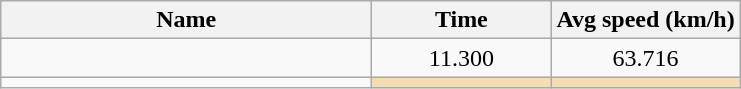<table class="wikitable sortable" style="text-align:center;">
<tr>
<th style="width:15em">Name</th>
<th style="width:7em">Time</th>
<th>Avg speed (km/h)</th>
</tr>
<tr>
<td align=left></td>
<td>11.300</td>
<td>63.716</td>
</tr>
<tr>
<td align=left></td>
<td bgcolor=wheat></td>
<td bgcolor=wheat></td>
</tr>
</table>
